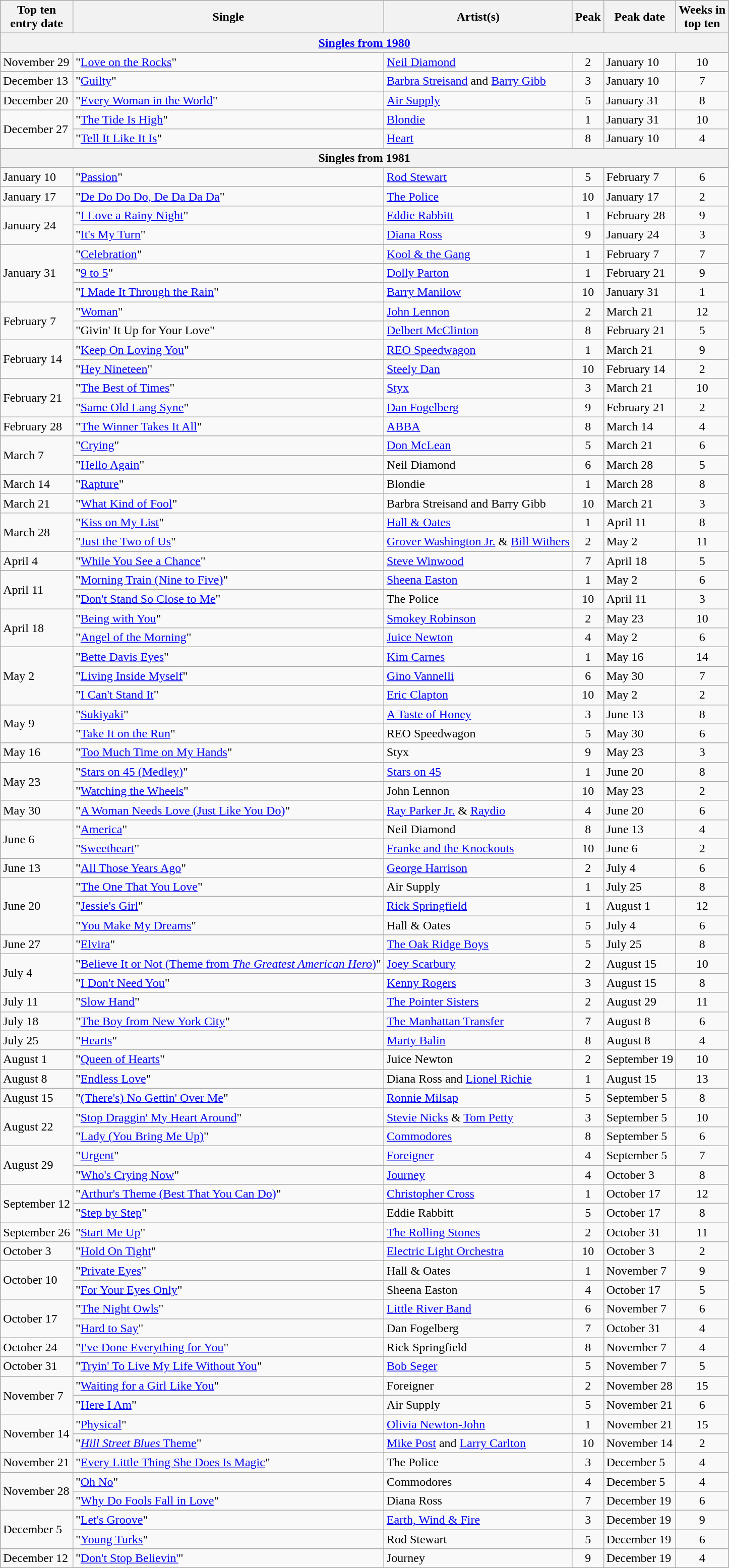<table class="wikitable sortable">
<tr>
<th>Top ten<br>entry date</th>
<th>Single</th>
<th>Artist(s)</th>
<th>Peak</th>
<th>Peak date</th>
<th>Weeks in<br>top ten</th>
</tr>
<tr>
<th colspan=6><a href='#'>Singles from 1980</a></th>
</tr>
<tr>
<td>November 29</td>
<td>"<a href='#'>Love on the Rocks</a>"</td>
<td><a href='#'>Neil Diamond</a></td>
<td align=center>2</td>
<td>January 10</td>
<td align=center>10</td>
</tr>
<tr>
<td>December 13</td>
<td>"<a href='#'>Guilty</a>"</td>
<td><a href='#'>Barbra Streisand</a> and <a href='#'>Barry Gibb</a></td>
<td align=center>3</td>
<td>January 10</td>
<td align=center>7</td>
</tr>
<tr>
<td>December 20</td>
<td>"<a href='#'>Every Woman in the World</a>"</td>
<td><a href='#'>Air Supply</a></td>
<td align=center>5</td>
<td>January 31</td>
<td align=center>8</td>
</tr>
<tr>
<td rowspan="2">December 27</td>
<td>"<a href='#'>The Tide Is High</a>"</td>
<td><a href='#'>Blondie</a></td>
<td align=center>1</td>
<td>January 31</td>
<td align=center>10</td>
</tr>
<tr>
<td>"<a href='#'>Tell It Like It Is</a>"</td>
<td><a href='#'>Heart</a></td>
<td align=center>8</td>
<td>January 10</td>
<td align=center>4</td>
</tr>
<tr>
<th colspan=6>Singles from 1981</th>
</tr>
<tr>
<td>January 10</td>
<td>"<a href='#'>Passion</a>"</td>
<td><a href='#'>Rod Stewart</a></td>
<td align=center>5</td>
<td>February 7</td>
<td align=center>6</td>
</tr>
<tr>
<td>January 17</td>
<td>"<a href='#'>De Do Do Do, De Da Da Da</a>"</td>
<td><a href='#'>The Police</a></td>
<td align=center>10</td>
<td>January 17</td>
<td align=center>2</td>
</tr>
<tr>
<td rowspan="2">January 24</td>
<td>"<a href='#'>I Love a Rainy Night</a>"</td>
<td><a href='#'>Eddie Rabbitt</a></td>
<td align=center>1</td>
<td>February 28</td>
<td align=center>9</td>
</tr>
<tr>
<td>"<a href='#'>It's My Turn</a>"</td>
<td><a href='#'>Diana Ross</a></td>
<td align=center>9</td>
<td>January 24</td>
<td align=center>3</td>
</tr>
<tr>
<td rowspan="3">January 31</td>
<td>"<a href='#'>Celebration</a>"</td>
<td><a href='#'>Kool & the Gang</a></td>
<td align=center>1</td>
<td>February 7</td>
<td align=center>7</td>
</tr>
<tr>
<td>"<a href='#'>9 to 5</a>"</td>
<td><a href='#'>Dolly Parton</a></td>
<td align=center>1</td>
<td>February 21</td>
<td align=center>9</td>
</tr>
<tr>
<td>"<a href='#'>I Made It Through the Rain</a>"</td>
<td><a href='#'>Barry Manilow</a></td>
<td align=center>10</td>
<td>January 31</td>
<td align=center>1</td>
</tr>
<tr>
<td rowspan="2">February 7</td>
<td>"<a href='#'>Woman</a>"</td>
<td><a href='#'>John Lennon</a></td>
<td align=center>2</td>
<td>March 21</td>
<td align=center>12</td>
</tr>
<tr>
<td>"Givin' It Up for Your Love"</td>
<td><a href='#'>Delbert McClinton</a></td>
<td align=center>8</td>
<td>February 21</td>
<td align=center>5</td>
</tr>
<tr>
<td rowspan="2">February 14</td>
<td>"<a href='#'>Keep On Loving You</a>"</td>
<td><a href='#'>REO Speedwagon</a></td>
<td align=center>1</td>
<td>March 21</td>
<td align=center>9</td>
</tr>
<tr>
<td>"<a href='#'>Hey Nineteen</a>"</td>
<td><a href='#'>Steely Dan</a></td>
<td align=center>10</td>
<td>February 14</td>
<td align=center>2</td>
</tr>
<tr>
<td rowspan="2">February 21</td>
<td>"<a href='#'>The Best of Times</a>"</td>
<td><a href='#'>Styx</a></td>
<td align=center>3</td>
<td>March 21</td>
<td align=center>10</td>
</tr>
<tr>
<td>"<a href='#'>Same Old Lang Syne</a>"</td>
<td><a href='#'>Dan Fogelberg</a></td>
<td align=center>9</td>
<td>February 21</td>
<td align=center>2</td>
</tr>
<tr>
<td>February 28</td>
<td>"<a href='#'>The Winner Takes It All</a>"</td>
<td><a href='#'>ABBA</a></td>
<td align=center>8</td>
<td>March 14</td>
<td align=center>4</td>
</tr>
<tr>
<td rowspan="2">March 7</td>
<td>"<a href='#'>Crying</a>"</td>
<td><a href='#'>Don McLean</a></td>
<td align=center>5</td>
<td>March 21</td>
<td align=center>6</td>
</tr>
<tr>
<td>"<a href='#'>Hello Again</a>"</td>
<td>Neil Diamond</td>
<td align=center>6</td>
<td>March 28</td>
<td align=center>5</td>
</tr>
<tr>
<td>March 14</td>
<td>"<a href='#'>Rapture</a>"</td>
<td>Blondie</td>
<td align=center>1</td>
<td>March 28</td>
<td align=center>8</td>
</tr>
<tr>
<td>March 21</td>
<td>"<a href='#'>What Kind of Fool</a>"</td>
<td>Barbra Streisand and Barry Gibb</td>
<td align=center>10</td>
<td>March 21</td>
<td align=center>3</td>
</tr>
<tr>
<td rowspan="2">March 28</td>
<td>"<a href='#'>Kiss on My List</a>"</td>
<td><a href='#'>Hall & Oates</a></td>
<td align=center>1</td>
<td>April 11</td>
<td align=center>8</td>
</tr>
<tr>
<td>"<a href='#'>Just the Two of Us</a>"</td>
<td><a href='#'>Grover Washington Jr.</a> & <a href='#'>Bill Withers</a></td>
<td align=center>2</td>
<td>May 2</td>
<td align=center>11</td>
</tr>
<tr>
<td>April 4</td>
<td>"<a href='#'>While You See a Chance</a>"</td>
<td><a href='#'>Steve Winwood</a></td>
<td align=center>7</td>
<td>April 18</td>
<td align=center>5</td>
</tr>
<tr>
<td rowspan="2">April 11</td>
<td>"<a href='#'>Morning Train (Nine to Five)</a>"</td>
<td><a href='#'>Sheena Easton</a></td>
<td align=center>1</td>
<td>May 2</td>
<td align=center>6</td>
</tr>
<tr>
<td>"<a href='#'>Don't Stand So Close to Me</a>"</td>
<td>The Police</td>
<td align=center>10</td>
<td>April 11</td>
<td align=center>3</td>
</tr>
<tr>
<td rowspan="2">April 18</td>
<td>"<a href='#'>Being with You</a>"</td>
<td><a href='#'>Smokey Robinson</a></td>
<td align=center>2</td>
<td>May 23</td>
<td align=center>10</td>
</tr>
<tr>
<td>"<a href='#'>Angel of the Morning</a>"</td>
<td><a href='#'>Juice Newton</a></td>
<td align=center>4</td>
<td>May 2</td>
<td align=center>6</td>
</tr>
<tr>
<td rowspan="3">May 2</td>
<td>"<a href='#'>Bette Davis Eyes</a>"</td>
<td><a href='#'>Kim Carnes</a></td>
<td align=center>1</td>
<td>May 16</td>
<td align=center>14</td>
</tr>
<tr>
<td>"<a href='#'>Living Inside Myself</a>"</td>
<td><a href='#'>Gino Vannelli</a></td>
<td align=center>6</td>
<td>May 30</td>
<td align=center>7</td>
</tr>
<tr>
<td>"<a href='#'>I Can't Stand It</a>"</td>
<td><a href='#'>Eric Clapton</a></td>
<td align=center>10</td>
<td>May 2</td>
<td align=center>2</td>
</tr>
<tr>
<td rowspan="2">May 9</td>
<td>"<a href='#'>Sukiyaki</a>"</td>
<td><a href='#'>A Taste of Honey</a></td>
<td align=center>3</td>
<td>June 13</td>
<td align=center>8</td>
</tr>
<tr>
<td>"<a href='#'>Take It on the Run</a>"</td>
<td>REO Speedwagon</td>
<td align=center>5</td>
<td>May 30</td>
<td align=center>6</td>
</tr>
<tr>
<td>May 16</td>
<td>"<a href='#'>Too Much Time on My Hands</a>"</td>
<td>Styx</td>
<td align=center>9</td>
<td>May 23</td>
<td align=center>3</td>
</tr>
<tr>
<td rowspan="2">May 23</td>
<td>"<a href='#'>Stars on 45 (Medley)</a>"</td>
<td><a href='#'>Stars on 45</a></td>
<td align=center>1</td>
<td>June 20</td>
<td align=center>8</td>
</tr>
<tr>
<td>"<a href='#'>Watching the Wheels</a>"</td>
<td>John Lennon</td>
<td align=center>10</td>
<td>May 23</td>
<td align=center>2</td>
</tr>
<tr>
<td>May 30</td>
<td>"<a href='#'>A Woman Needs Love (Just Like You Do)</a>"</td>
<td><a href='#'>Ray Parker Jr.</a> & <a href='#'>Raydio</a></td>
<td align=center>4</td>
<td>June 20</td>
<td align=center>6</td>
</tr>
<tr>
<td rowspan="2">June 6</td>
<td>"<a href='#'>America</a>"</td>
<td>Neil Diamond</td>
<td align=center>8</td>
<td>June 13</td>
<td align=center>4</td>
</tr>
<tr>
<td>"<a href='#'>Sweetheart</a>"</td>
<td><a href='#'>Franke and the Knockouts</a></td>
<td align=center>10</td>
<td>June 6</td>
<td align=center>2</td>
</tr>
<tr>
<td>June 13</td>
<td>"<a href='#'>All Those Years Ago</a>"</td>
<td><a href='#'>George Harrison</a></td>
<td align=center>2</td>
<td>July 4</td>
<td align=center>6</td>
</tr>
<tr>
<td rowspan="3">June 20</td>
<td>"<a href='#'>The One That You Love</a>"</td>
<td>Air Supply</td>
<td align=center>1</td>
<td>July 25</td>
<td align=center>8</td>
</tr>
<tr>
<td>"<a href='#'>Jessie's Girl</a>"</td>
<td><a href='#'>Rick Springfield</a></td>
<td align=center>1</td>
<td>August 1</td>
<td align=center>12</td>
</tr>
<tr>
<td>"<a href='#'>You Make My Dreams</a>"</td>
<td>Hall & Oates</td>
<td align=center>5</td>
<td>July 4</td>
<td align=center>6</td>
</tr>
<tr>
<td>June 27</td>
<td>"<a href='#'>Elvira</a>"</td>
<td><a href='#'>The Oak Ridge Boys</a></td>
<td align=center>5</td>
<td>July 25</td>
<td align=center>8</td>
</tr>
<tr>
<td rowspan="2">July 4</td>
<td>"<a href='#'>Believe It or Not (Theme from <em>The Greatest American Hero</em>)</a>"</td>
<td><a href='#'>Joey Scarbury</a></td>
<td align=center>2</td>
<td>August 15</td>
<td align=center>10</td>
</tr>
<tr>
<td>"<a href='#'>I Don't Need You</a>"</td>
<td><a href='#'>Kenny Rogers</a></td>
<td align=center>3</td>
<td>August 15</td>
<td align=center>8</td>
</tr>
<tr>
<td>July 11</td>
<td>"<a href='#'>Slow Hand</a>"</td>
<td><a href='#'>The Pointer Sisters</a></td>
<td align=center>2</td>
<td>August 29</td>
<td align=center>11</td>
</tr>
<tr>
<td>July 18</td>
<td>"<a href='#'>The Boy from New York City</a>"</td>
<td><a href='#'>The Manhattan Transfer</a></td>
<td align=center>7</td>
<td>August 8</td>
<td align=center>6</td>
</tr>
<tr>
<td>July 25</td>
<td>"<a href='#'>Hearts</a>"</td>
<td><a href='#'>Marty Balin</a></td>
<td align=center>8</td>
<td>August 8</td>
<td align=center>4</td>
</tr>
<tr>
<td>August 1</td>
<td>"<a href='#'>Queen of Hearts</a>"</td>
<td>Juice Newton</td>
<td align=center>2</td>
<td>September 19</td>
<td align=center>10</td>
</tr>
<tr>
<td>August 8</td>
<td>"<a href='#'>Endless Love</a>"</td>
<td>Diana Ross and <a href='#'>Lionel Richie</a></td>
<td align=center>1</td>
<td>August 15</td>
<td align=center>13</td>
</tr>
<tr>
<td>August 15</td>
<td>"<a href='#'>(There's) No Gettin' Over Me</a>"</td>
<td><a href='#'>Ronnie Milsap</a></td>
<td align=center>5</td>
<td>September 5</td>
<td align=center>8</td>
</tr>
<tr>
<td rowspan="2">August 22</td>
<td>"<a href='#'>Stop Draggin' My Heart Around</a>"</td>
<td><a href='#'>Stevie Nicks</a> & <a href='#'>Tom Petty</a></td>
<td align=center>3</td>
<td>September 5</td>
<td align=center>10</td>
</tr>
<tr>
<td>"<a href='#'>Lady (You Bring Me Up)</a>"</td>
<td><a href='#'>Commodores</a></td>
<td align=center>8</td>
<td>September 5</td>
<td align=center>6</td>
</tr>
<tr>
<td rowspan="2">August 29</td>
<td>"<a href='#'>Urgent</a>"</td>
<td><a href='#'>Foreigner</a></td>
<td align=center>4</td>
<td>September 5</td>
<td align=center>7</td>
</tr>
<tr>
<td>"<a href='#'>Who's Crying Now</a>"</td>
<td><a href='#'>Journey</a></td>
<td align=center>4</td>
<td>October 3</td>
<td align=center>8</td>
</tr>
<tr>
<td rowspan="2">September 12</td>
<td>"<a href='#'>Arthur's Theme (Best That You Can Do)</a>"</td>
<td><a href='#'>Christopher Cross</a></td>
<td align=center>1</td>
<td>October 17</td>
<td align=center>12</td>
</tr>
<tr>
<td>"<a href='#'>Step by Step</a>"</td>
<td>Eddie Rabbitt</td>
<td align=center>5</td>
<td>October 17</td>
<td align=center>8</td>
</tr>
<tr>
<td>September 26</td>
<td>"<a href='#'>Start Me Up</a>"</td>
<td><a href='#'>The Rolling Stones</a></td>
<td align=center>2</td>
<td>October 31</td>
<td align=center>11</td>
</tr>
<tr>
<td>October 3</td>
<td>"<a href='#'>Hold On Tight</a>"</td>
<td><a href='#'>Electric Light Orchestra</a></td>
<td align=center>10</td>
<td>October 3</td>
<td align=center>2</td>
</tr>
<tr>
<td rowspan="2">October 10</td>
<td>"<a href='#'>Private Eyes</a>"</td>
<td>Hall & Oates</td>
<td align=center>1</td>
<td>November 7</td>
<td align=center>9</td>
</tr>
<tr>
<td>"<a href='#'>For Your Eyes Only</a>"</td>
<td>Sheena Easton</td>
<td align=center>4</td>
<td>October 17</td>
<td align=center>5</td>
</tr>
<tr>
<td rowspan="2">October 17</td>
<td>"<a href='#'>The Night Owls</a>"</td>
<td><a href='#'>Little River Band</a></td>
<td align=center>6</td>
<td>November 7</td>
<td align=center>6</td>
</tr>
<tr>
<td>"<a href='#'>Hard to Say</a>"</td>
<td>Dan Fogelberg</td>
<td align=center>7</td>
<td>October 31</td>
<td align=center>4</td>
</tr>
<tr>
<td>October 24</td>
<td>"<a href='#'>I've Done Everything for You</a>"</td>
<td>Rick Springfield</td>
<td align=center>8</td>
<td>November 7</td>
<td align=center>4</td>
</tr>
<tr>
<td>October 31</td>
<td>"<a href='#'>Tryin' To Live My Life Without You</a>"</td>
<td><a href='#'>Bob Seger</a></td>
<td align=center>5</td>
<td>November 7</td>
<td align=center>5</td>
</tr>
<tr>
<td rowspan="2">November 7</td>
<td>"<a href='#'>Waiting for a Girl Like You</a>"</td>
<td>Foreigner</td>
<td align=center>2</td>
<td>November 28</td>
<td align=center>15</td>
</tr>
<tr>
<td>"<a href='#'>Here I Am</a>"</td>
<td>Air Supply</td>
<td align=center>5</td>
<td>November 21</td>
<td align=center>6</td>
</tr>
<tr>
<td rowspan="2">November 14</td>
<td>"<a href='#'>Physical</a>"</td>
<td><a href='#'>Olivia Newton-John</a></td>
<td align=center>1</td>
<td>November 21</td>
<td align=center>15</td>
</tr>
<tr>
<td>"<a href='#'><em>Hill Street Blues</em> Theme</a>"</td>
<td><a href='#'>Mike Post</a> and <a href='#'>Larry Carlton</a></td>
<td align=center>10</td>
<td>November 14</td>
<td align=center>2</td>
</tr>
<tr>
<td>November 21</td>
<td>"<a href='#'>Every Little Thing She Does Is Magic</a>"</td>
<td>The Police</td>
<td align=center>3</td>
<td>December 5</td>
<td align=center>4</td>
</tr>
<tr>
<td rowspan="2">November 28</td>
<td>"<a href='#'>Oh No</a>"</td>
<td>Commodores</td>
<td align=center>4</td>
<td>December 5</td>
<td align=center>4</td>
</tr>
<tr>
<td>"<a href='#'>Why Do Fools Fall in Love</a>"</td>
<td>Diana Ross</td>
<td align=center>7</td>
<td>December 19</td>
<td align=center>6</td>
</tr>
<tr>
<td rowspan="2">December 5</td>
<td>"<a href='#'>Let's Groove</a>"</td>
<td><a href='#'>Earth, Wind & Fire</a></td>
<td align=center>3</td>
<td>December 19</td>
<td align=center>9</td>
</tr>
<tr>
<td>"<a href='#'>Young Turks</a>"</td>
<td>Rod Stewart</td>
<td align=center>5</td>
<td>December 19</td>
<td align=center>6</td>
</tr>
<tr>
<td>December 12</td>
<td>"<a href='#'>Don't Stop Believin'</a>"</td>
<td>Journey</td>
<td align=center>9</td>
<td>December 19</td>
<td align=center>4</td>
</tr>
</table>
